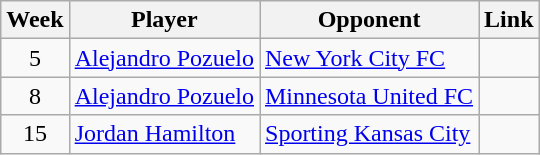<table class=wikitable>
<tr>
<th>Week</th>
<th>Player</th>
<th>Opponent</th>
<th>Link</th>
</tr>
<tr>
<td align=center>5</td>
<td> <a href='#'>Alejandro Pozuelo</a></td>
<td><a href='#'>New York City FC</a></td>
<td></td>
</tr>
<tr>
<td align=center>8</td>
<td> <a href='#'>Alejandro Pozuelo</a></td>
<td><a href='#'>Minnesota United FC</a></td>
<td></td>
</tr>
<tr>
<td align=center>15</td>
<td> <a href='#'>Jordan Hamilton</a></td>
<td><a href='#'>Sporting Kansas City</a></td>
<td></td>
</tr>
</table>
